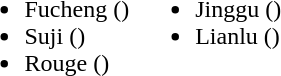<table>
<tr>
<td valign="top"><br><ul><li>Fucheng ()</li><li>Suji ()</li><li>Rouge ()</li></ul></td>
<td valign="top"><br><ul><li>Jinggu ()</li><li>Lianlu ()</li></ul></td>
</tr>
</table>
